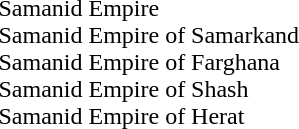<table - valign=top>
<tr>
<td colspan=100% style="text-align:left"><br> Samanid Empire <br>
 Samanid Empire of Samarkand <br>
 Samanid Empire of Farghana <br>
 Samanid Empire of Shash <br>
 Samanid Empire of Herat</td>
</tr>
</table>
